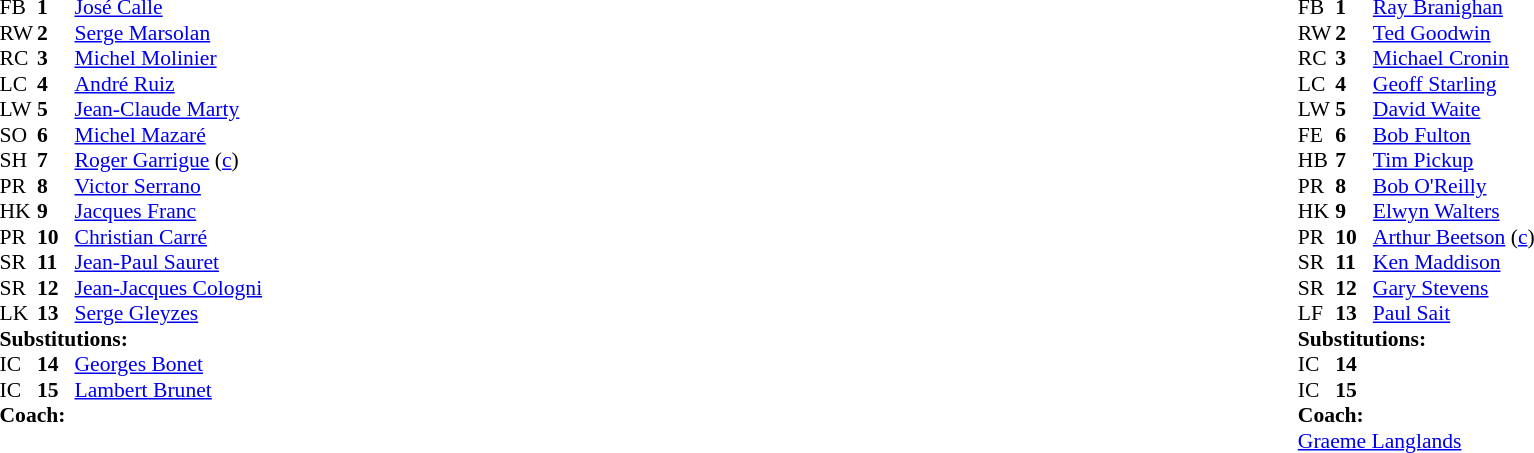<table width="100%">
<tr>
<td valign="top" width="50%"><br><table style="font-size: 90%" cellspacing="0" cellpadding="0">
<tr>
<th width="25"></th>
<th width="25"></th>
</tr>
<tr>
<td>FB</td>
<td><strong>1</strong></td>
<td><a href='#'>José Calle</a></td>
</tr>
<tr>
<td>RW</td>
<td><strong>2</strong></td>
<td><a href='#'>Serge Marsolan</a></td>
</tr>
<tr>
<td>RC</td>
<td><strong>3</strong></td>
<td><a href='#'>Michel Molinier</a></td>
</tr>
<tr>
<td>LC</td>
<td><strong>4</strong></td>
<td><a href='#'>André Ruiz</a></td>
</tr>
<tr>
<td>LW</td>
<td><strong>5</strong></td>
<td><a href='#'>Jean-Claude Marty</a></td>
</tr>
<tr>
<td>SO</td>
<td><strong>6</strong></td>
<td><a href='#'>Michel Mazaré</a></td>
</tr>
<tr>
<td>SH</td>
<td><strong>7</strong></td>
<td><a href='#'>Roger Garrigue</a> (<a href='#'>c</a>)</td>
</tr>
<tr>
<td>PR</td>
<td><strong>8</strong></td>
<td><a href='#'>Victor Serrano</a></td>
</tr>
<tr>
<td>HK</td>
<td><strong>9</strong></td>
<td><a href='#'>Jacques Franc</a></td>
</tr>
<tr>
<td>PR</td>
<td><strong>10</strong></td>
<td><a href='#'>Christian Carré</a></td>
</tr>
<tr>
<td>SR</td>
<td><strong>11</strong></td>
<td><a href='#'>Jean-Paul Sauret</a></td>
</tr>
<tr>
<td>SR</td>
<td><strong>12</strong></td>
<td><a href='#'>Jean-Jacques Cologni</a></td>
</tr>
<tr>
<td>LK</td>
<td><strong>13</strong></td>
<td><a href='#'>Serge Gleyzes</a></td>
</tr>
<tr>
<td colspan=3><strong>Substitutions:</strong></td>
</tr>
<tr>
<td>IC</td>
<td><strong>14</strong></td>
<td><a href='#'>Georges Bonet</a></td>
</tr>
<tr>
<td>IC</td>
<td><strong>15</strong></td>
<td><a href='#'>Lambert Brunet</a></td>
</tr>
<tr>
<td colspan=3><strong>Coach:</strong></td>
</tr>
<tr>
<td colspan="4"></td>
</tr>
</table>
</td>
<td valign="top" width="50%"><br><table style="font-size: 90%" cellspacing="0" cellpadding="0" align="center">
<tr>
<th width="25"></th>
<th width="25"></th>
</tr>
<tr>
<td>FB</td>
<td><strong>1</strong></td>
<td><a href='#'>Ray Branighan</a></td>
</tr>
<tr>
<td>RW</td>
<td><strong>2</strong></td>
<td><a href='#'>Ted Goodwin</a></td>
</tr>
<tr>
<td>RC</td>
<td><strong>3</strong></td>
<td><a href='#'>Michael Cronin</a></td>
</tr>
<tr>
<td>LC</td>
<td><strong>4</strong></td>
<td><a href='#'>Geoff Starling</a></td>
</tr>
<tr>
<td>LW</td>
<td><strong>5</strong></td>
<td><a href='#'>David Waite</a></td>
</tr>
<tr>
<td>FE</td>
<td><strong>6</strong></td>
<td><a href='#'>Bob Fulton</a></td>
</tr>
<tr>
<td>HB</td>
<td><strong>7</strong></td>
<td><a href='#'>Tim Pickup</a></td>
</tr>
<tr>
<td>PR</td>
<td><strong>8</strong></td>
<td><a href='#'>Bob O'Reilly</a></td>
</tr>
<tr>
<td>HK</td>
<td><strong>9</strong></td>
<td><a href='#'>Elwyn Walters</a></td>
</tr>
<tr>
<td>PR</td>
<td><strong>10</strong></td>
<td><a href='#'>Arthur Beetson</a> (<a href='#'>c</a>)</td>
</tr>
<tr>
<td>SR</td>
<td><strong>11</strong></td>
<td><a href='#'>Ken Maddison</a></td>
</tr>
<tr>
<td>SR</td>
<td><strong>12</strong></td>
<td><a href='#'>Gary Stevens</a></td>
</tr>
<tr>
<td>LF</td>
<td><strong>13</strong></td>
<td><a href='#'>Paul Sait</a></td>
</tr>
<tr>
<td colspan=3><strong>Substitutions:</strong></td>
</tr>
<tr>
<td>IC</td>
<td><strong>14</strong></td>
<td></td>
</tr>
<tr>
<td>IC</td>
<td><strong>15</strong></td>
<td></td>
</tr>
<tr>
<td colspan=3><strong>Coach:</strong></td>
</tr>
<tr>
<td colspan="4"> <a href='#'>Graeme Langlands</a></td>
</tr>
</table>
</td>
</tr>
</table>
